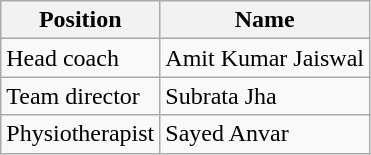<table class="wikitable">
<tr>
<th>Position</th>
<th>Name</th>
</tr>
<tr>
<td>Head coach</td>
<td> Amit Kumar Jaiswal</td>
</tr>
<tr>
<td>Team director</td>
<td> Subrata Jha</td>
</tr>
<tr>
<td>Physiotherapist</td>
<td> Sayed Anvar</td>
</tr>
</table>
